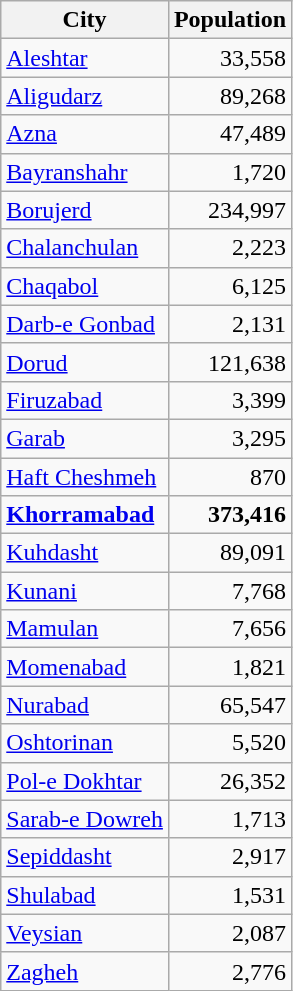<table class="wikitable sortable">
<tr>
<th>City</th>
<th>Population</th>
</tr>
<tr>
<td><a href='#'>Aleshtar</a></td>
<td style="text-align: right;">33,558</td>
</tr>
<tr>
<td><a href='#'>Aligudarz</a></td>
<td style="text-align: right;">89,268</td>
</tr>
<tr>
<td><a href='#'>Azna</a></td>
<td style="text-align: right;">47,489</td>
</tr>
<tr>
<td><a href='#'>Bayranshahr</a></td>
<td style="text-align: right;">1,720</td>
</tr>
<tr>
<td><a href='#'>Borujerd</a></td>
<td style="text-align: right;">234,997</td>
</tr>
<tr>
<td><a href='#'>Chalanchulan</a></td>
<td style="text-align: right;">2,223</td>
</tr>
<tr>
<td><a href='#'>Chaqabol</a></td>
<td style="text-align: right;">6,125</td>
</tr>
<tr>
<td><a href='#'>Darb-e Gonbad</a></td>
<td style="text-align: right;">2,131</td>
</tr>
<tr>
<td><a href='#'>Dorud</a></td>
<td style="text-align: right;">121,638</td>
</tr>
<tr>
<td><a href='#'>Firuzabad</a></td>
<td style="text-align: right;">3,399</td>
</tr>
<tr>
<td><a href='#'>Garab</a></td>
<td style="text-align: right;">3,295</td>
</tr>
<tr>
<td><a href='#'>Haft Cheshmeh</a></td>
<td style="text-align: right;">870</td>
</tr>
<tr>
<td><strong><a href='#'>Khorramabad</a></strong></td>
<td style="text-align: right;"><strong>373,416</strong></td>
</tr>
<tr>
<td><a href='#'>Kuhdasht</a></td>
<td style="text-align: right;">89,091</td>
</tr>
<tr>
<td><a href='#'>Kunani</a></td>
<td style="text-align: right;">7,768</td>
</tr>
<tr>
<td><a href='#'>Mamulan</a></td>
<td style="text-align: right;">7,656</td>
</tr>
<tr>
<td><a href='#'>Momenabad</a></td>
<td style="text-align: right;">1,821</td>
</tr>
<tr>
<td><a href='#'>Nurabad</a></td>
<td style="text-align: right;">65,547</td>
</tr>
<tr>
<td><a href='#'>Oshtorinan</a></td>
<td style="text-align: right;">5,520</td>
</tr>
<tr>
<td><a href='#'>Pol-e Dokhtar</a></td>
<td style="text-align: right;">26,352</td>
</tr>
<tr>
<td><a href='#'>Sarab-e Dowreh</a></td>
<td style="text-align: right;">1,713</td>
</tr>
<tr>
<td><a href='#'>Sepiddasht</a></td>
<td style="text-align: right;">2,917</td>
</tr>
<tr>
<td><a href='#'>Shulabad</a></td>
<td style="text-align: right;">1,531</td>
</tr>
<tr>
<td><a href='#'>Veysian</a></td>
<td style="text-align: right;">2,087</td>
</tr>
<tr>
<td><a href='#'>Zagheh</a></td>
<td style="text-align: right;">2,776</td>
</tr>
</table>
